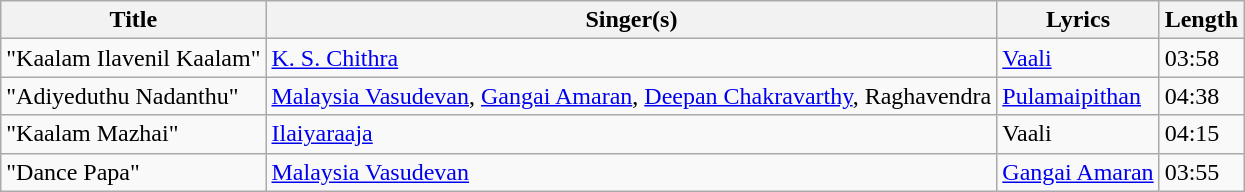<table class="wikitable">
<tr>
<th>Title</th>
<th>Singer(s)</th>
<th>Lyrics</th>
<th>Length</th>
</tr>
<tr>
<td>"Kaalam Ilavenil Kaalam"</td>
<td><a href='#'>K. S. Chithra</a></td>
<td><a href='#'>Vaali</a></td>
<td>03:58</td>
</tr>
<tr>
<td>"Adiyeduthu Nadanthu"</td>
<td><a href='#'>Malaysia Vasudevan</a>, <a href='#'>Gangai Amaran</a>, <a href='#'>Deepan Chakravarthy</a>, Raghavendra</td>
<td><a href='#'>Pulamaipithan</a></td>
<td>04:38</td>
</tr>
<tr>
<td>"Kaalam Mazhai"</td>
<td><a href='#'>Ilaiyaraaja</a></td>
<td>Vaali</td>
<td>04:15</td>
</tr>
<tr>
<td>"Dance Papa"</td>
<td><a href='#'>Malaysia Vasudevan</a></td>
<td><a href='#'>Gangai Amaran</a></td>
<td>03:55</td>
</tr>
</table>
